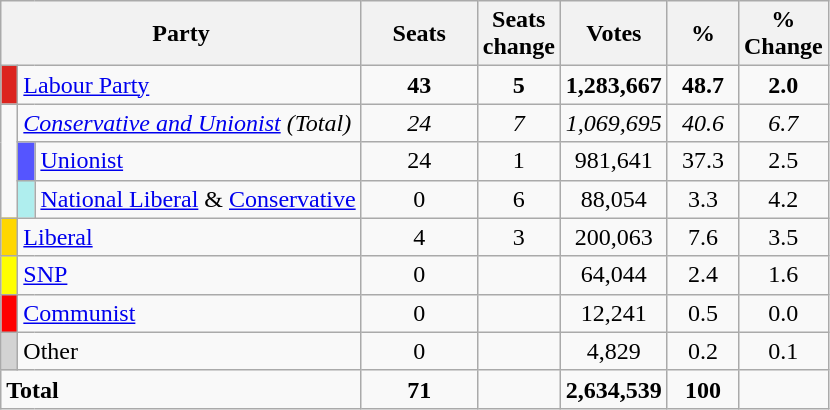<table class="wikitable sortable">
<tr>
<th style="width:200px" colspan=3>Party</th>
<th style="width:70px;">Seats</th>
<th style="width:40px;">Seats change</th>
<th style="width:40px;">Votes</th>
<th style="width:40px;">%</th>
<th style="width:40px;">% Change</th>
</tr>
<tr>
<td style="background-color:#DC241f"> </td>
<td colspan=2><a href='#'>Labour Party</a></td>
<td align=center><strong>43</strong></td>
<td align=center> <strong>5</strong></td>
<td align=center><strong>1,283,667</strong></td>
<td align=center><strong>48.7</strong></td>
<td align=center> <strong>2.0</strong></td>
</tr>
<tr>
<td rowspan= 3> </td>
<td colspan=2><em><a href='#'>Conservative and Unionist</a> (Total)</em></td>
<td align=center><em> 24</em></td>
<td align=center><em>7</em></td>
<td align=center><em>1,069,695</em></td>
<td align=center><em>40.6</em></td>
<td align=center><em>6.7</em></td>
</tr>
<tr>
<td style="background-color:#5555FF"> </td>
<td><a href='#'>Unionist</a></td>
<td align="center">24</td>
<td align="center"> 1</td>
<td align="center">981,641</td>
<td align="center">37.3</td>
<td align="center"> 2.5</td>
</tr>
<tr>
<td style="background-color:#AFEEEE"> </td>
<td><a href='#'>National Liberal</a> & <a href='#'>Conservative</a></td>
<td align="center">0</td>
<td align="center"> 6</td>
<td align="center">88,054</td>
<td align="center">3.3</td>
<td align="center"> 4.2</td>
</tr>
<tr>
<td style="background-color:#FFD700"> </td>
<td colspan=2><a href='#'>Liberal</a></td>
<td align=center>4</td>
<td align=center> 3</td>
<td align=center>200,063</td>
<td align=center>7.6</td>
<td align=center> 3.5</td>
</tr>
<tr>
<td style="background-color:#FFFF00"> </td>
<td colspan=2><a href='#'>SNP</a></td>
<td align=center>0</td>
<td align=center></td>
<td align=center>64,044</td>
<td align=center>2.4</td>
<td align=center> 1.6</td>
</tr>
<tr>
<td style="background-color:#FF0000"> </td>
<td colspan=2><a href='#'>Communist</a></td>
<td align=center>0</td>
<td align=center></td>
<td align=center>12,241</td>
<td align=center>0.5</td>
<td align=center> 0.0</td>
</tr>
<tr>
<td style="background-color:#D3D3D3"> </td>
<td colspan=2>Other</td>
<td align=center>0</td>
<td align=center></td>
<td align=center>4,829</td>
<td align=center>0.2</td>
<td align=center> 0.1</td>
</tr>
<tr>
<td colspan=3><strong>Total</strong></td>
<td align=center><strong>71</strong></td>
<td align=center></td>
<td align=center><strong>2,634,539</strong></td>
<td align=center><strong>100</strong></td>
<td align=center></td>
</tr>
</table>
